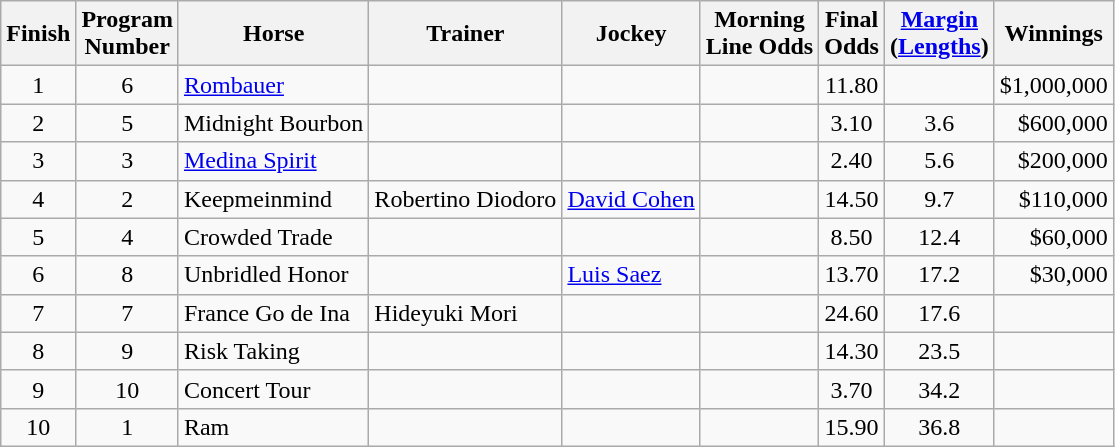<table class="wikitable sortable" border="1">
<tr>
<th scope="col">Finish</th>
<th scope="col">Program<br>Number</th>
<th scope="col">Horse</th>
<th scope="col">Trainer</th>
<th scope="col">Jockey</th>
<th scope="col">Morning<br>Line Odds</th>
<th scope="col">Final<br>Odds</th>
<th scope="col"><a href='#'>Margin</a><br>(<a href='#'>Lengths</a>)</th>
<th scope="col">Winnings</th>
</tr>
<tr>
<td align=center>1</td>
<td align=center>6</td>
<td><a href='#'>Rombauer</a></td>
<td></td>
<td></td>
<td align=center></td>
<td align=center>11.80</td>
<td align=center></td>
<td align=right>$1,000,000</td>
</tr>
<tr>
<td align=center>2</td>
<td align=center>5</td>
<td>Midnight Bourbon</td>
<td></td>
<td></td>
<td align=center></td>
<td align=center>3.10</td>
<td align=center>3.6</td>
<td align=right>$600,000</td>
</tr>
<tr>
<td align=center>3</td>
<td align=center>3</td>
<td><a href='#'>Medina Spirit</a></td>
<td></td>
<td></td>
<td align=center></td>
<td align=center>2.40</td>
<td align=center>5.6</td>
<td align=right>$200,000</td>
</tr>
<tr>
<td align=center>4</td>
<td align=center>2</td>
<td>Keepmeinmind</td>
<td>Robertino Diodoro</td>
<td><a href='#'>David Cohen</a></td>
<td align=center></td>
<td align=center>14.50</td>
<td align=center>9.7</td>
<td align=right>$110,000</td>
</tr>
<tr>
<td align=center>5</td>
<td align=center>4</td>
<td>Crowded Trade</td>
<td></td>
<td></td>
<td align=center></td>
<td align=center>8.50</td>
<td align=center>12.4</td>
<td align=right>$60,000</td>
</tr>
<tr>
<td align=center>6</td>
<td align=center>8</td>
<td>Unbridled Honor</td>
<td></td>
<td><a href='#'>Luis Saez</a></td>
<td align=center></td>
<td align=center>13.70</td>
<td align=center>17.2</td>
<td align=right>$30,000</td>
</tr>
<tr>
<td align=center>7</td>
<td align=center>7</td>
<td>France Go de Ina</td>
<td>Hideyuki Mori</td>
<td></td>
<td align=center></td>
<td align=center>24.60</td>
<td align=center>17.6</td>
<td></td>
</tr>
<tr>
<td align=center>8</td>
<td align=center>9</td>
<td>Risk Taking</td>
<td></td>
<td></td>
<td align=center></td>
<td align=center>14.30</td>
<td align=center>23.5</td>
<td></td>
</tr>
<tr>
<td align=center>9</td>
<td align=center>10</td>
<td>Concert Tour</td>
<td></td>
<td></td>
<td align=center></td>
<td align=center>3.70</td>
<td align=center>34.2</td>
<td></td>
</tr>
<tr>
<td align=center>10</td>
<td align=center>1</td>
<td>Ram</td>
<td></td>
<td></td>
<td align=center></td>
<td align=center>15.90</td>
<td align=center>36.8</td>
<td></td>
</tr>
</table>
